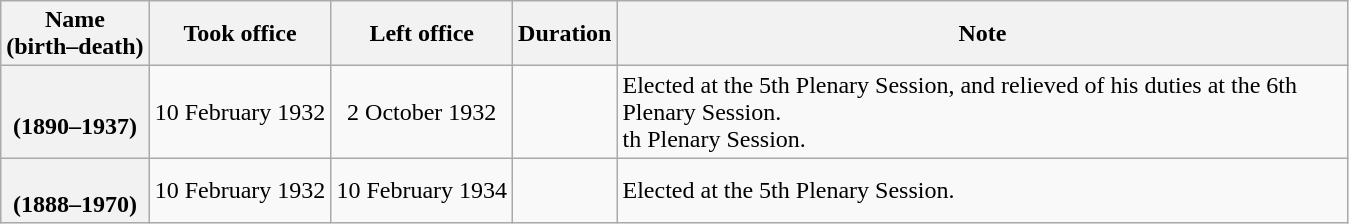<table class="wikitable plainrowheaders sortable" style="text-align:center;" border="1">
<tr>
<th scope="col">Name<br>(birth–death)</th>
<th scope="col">Took office</th>
<th scope="col">Left office</th>
<th scope="col">Duration</th>
<th scope="col" style="width:30em;">Note</th>
</tr>
<tr>
<th scope="row"><br>(1890–1937)</th>
<td>10 February 1932</td>
<td>2 October 1932</td>
<td></td>
<td align="left">Elected at the 5th Plenary Session, and relieved of his duties at the 6th Plenary Session.<br>th Plenary Session.</td>
</tr>
<tr>
<th scope="row"><br>(1888–1970)</th>
<td>10 February 1932</td>
<td>10 February 1934</td>
<td></td>
<td align="left">Elected at the 5th Plenary Session.</td>
</tr>
</table>
